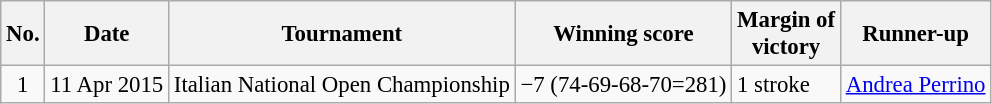<table class="wikitable" style="font-size:95%;">
<tr>
<th>No.</th>
<th>Date</th>
<th>Tournament</th>
<th>Winning score</th>
<th>Margin of<br>victory</th>
<th>Runner-up</th>
</tr>
<tr>
<td align=center>1</td>
<td align=right>11 Apr 2015</td>
<td>Italian National Open Championship</td>
<td>−7 (74-69-68-70=281)</td>
<td>1 stroke</td>
<td> <a href='#'>Andrea Perrino</a></td>
</tr>
</table>
